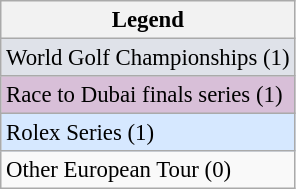<table class="wikitable" style="font-size:95%;">
<tr>
<th>Legend</th>
</tr>
<tr style="background:#dfe2e9;">
<td>World Golf Championships (1)</td>
</tr>
<tr style="background:thistle;">
<td>Race to Dubai finals series (1)</td>
</tr>
<tr style="background:#D6E8FF;">
<td>Rolex Series (1)</td>
</tr>
<tr>
<td>Other European Tour (0)</td>
</tr>
</table>
